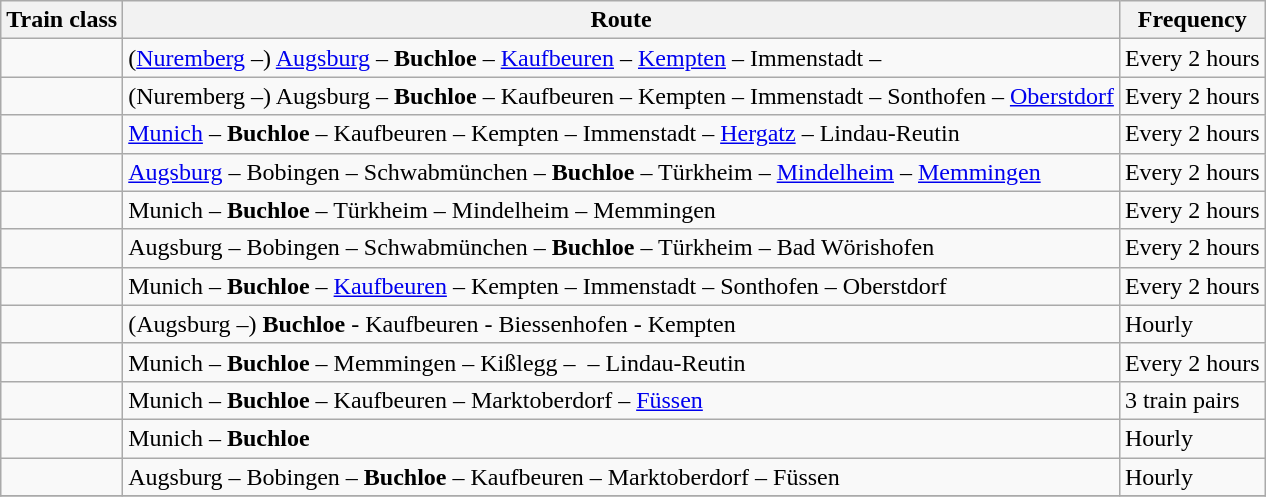<table class="wikitable">
<tr>
<th>Train class</th>
<th>Route</th>
<th>Frequency</th>
</tr>
<tr>
<td align="center"></td>
<td>(<a href='#'>Nuremberg</a> –) <a href='#'>Augsburg</a> – <strong>Buchloe</strong> – <a href='#'>Kaufbeuren</a> – <a href='#'>Kempten</a> – Immenstadt – </td>
<td>Every 2 hours</td>
</tr>
<tr>
<td align="center"></td>
<td>(Nuremberg –) Augsburg – <strong>Buchloe</strong> – Kaufbeuren – Kempten – Immenstadt – Sonthofen – <a href='#'>Oberstdorf</a></td>
<td>Every 2 hours</td>
</tr>
<tr>
<td align="center"></td>
<td><a href='#'>Munich</a> – <strong>Buchloe</strong> – Kaufbeuren – Kempten – Immenstadt – <a href='#'>Hergatz</a> – Lindau-Reutin</td>
<td>Every 2 hours</td>
</tr>
<tr>
<td align="center"></td>
<td><a href='#'>Augsburg</a> – Bobingen – Schwabmünchen – <strong>Buchloe</strong> – Türkheim – <a href='#'>Mindelheim</a> – <a href='#'>Memmingen</a></td>
<td>Every 2 hours</td>
</tr>
<tr>
<td align="center"></td>
<td>Munich  – <strong>Buchloe</strong> – Türkheim – Mindelheim – Memmingen</td>
<td>Every 2 hours</td>
</tr>
<tr>
<td align="center"></td>
<td>Augsburg – Bobingen – Schwabmünchen – <strong>Buchloe</strong> – Türkheim – Bad Wörishofen</td>
<td>Every 2 hours</td>
</tr>
<tr>
<td align="center"></td>
<td>Munich – <strong>Buchloe</strong> – <a href='#'>Kaufbeuren</a> – Kempten – Immenstadt – Sonthofen – Oberstdorf</td>
<td>Every 2 hours</td>
</tr>
<tr>
<td align="center"></td>
<td>(Augsburg –) <strong>Buchloe</strong> - Kaufbeuren - Biessenhofen - Kempten</td>
<td>Hourly</td>
</tr>
<tr>
<td align="center"></td>
<td>Munich – <strong>Buchloe</strong> – Memmingen – Kißlegg –  – Lindau-Reutin</td>
<td>Every 2 hours</td>
</tr>
<tr>
<td align="center"></td>
<td>Munich – <strong>Buchloe</strong> – Kaufbeuren – Marktoberdorf – <a href='#'>Füssen</a></td>
<td>3 train pairs</td>
</tr>
<tr>
<td align="center"></td>
<td>Munich – <strong>Buchloe</strong></td>
<td>Hourly</td>
</tr>
<tr>
<td align="center"></td>
<td>Augsburg – Bobingen – <strong>Buchloe</strong> – Kaufbeuren – Marktoberdorf – Füssen</td>
<td>Hourly</td>
</tr>
<tr>
</tr>
</table>
